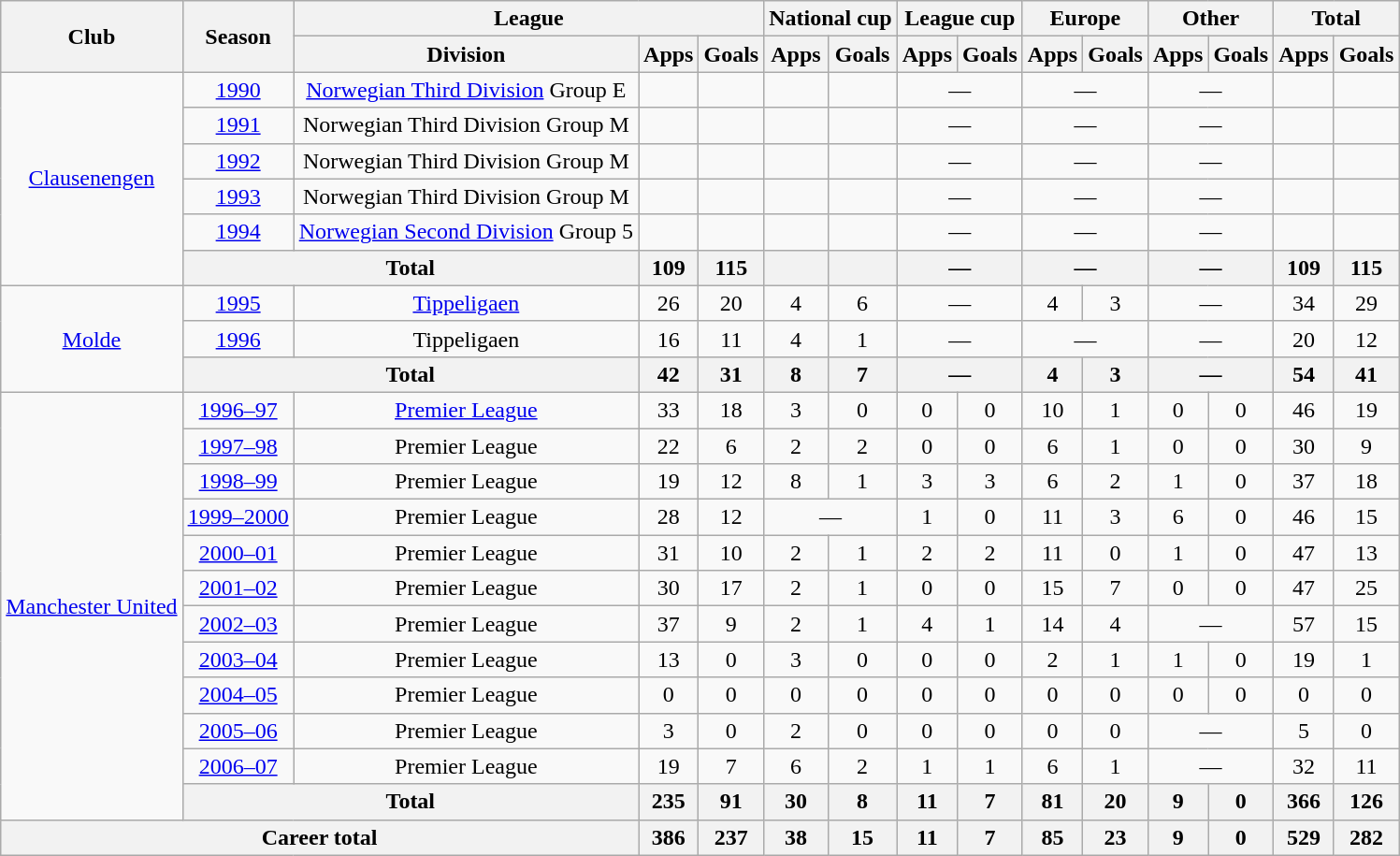<table class="wikitable" style="text-align: center;">
<tr>
<th rowspan="2">Club</th>
<th rowspan="2">Season</th>
<th colspan="3">League</th>
<th colspan="2">National cup</th>
<th colspan="2">League cup</th>
<th colspan="2">Europe</th>
<th colspan="2">Other</th>
<th colspan="2">Total</th>
</tr>
<tr>
<th>Division</th>
<th>Apps</th>
<th>Goals</th>
<th>Apps</th>
<th>Goals</th>
<th>Apps</th>
<th>Goals</th>
<th>Apps</th>
<th>Goals</th>
<th>Apps</th>
<th>Goals</th>
<th>Apps</th>
<th>Goals</th>
</tr>
<tr>
<td rowspan="6"><a href='#'>Clausenengen</a></td>
<td><a href='#'>1990</a></td>
<td><a href='#'>Norwegian Third Division</a> Group E</td>
<td></td>
<td></td>
<td></td>
<td></td>
<td colspan="2">—</td>
<td colspan="2">—</td>
<td colspan="2">—</td>
<td></td>
<td></td>
</tr>
<tr>
<td><a href='#'>1991</a></td>
<td>Norwegian Third Division Group M</td>
<td></td>
<td></td>
<td></td>
<td></td>
<td colspan="2">—</td>
<td colspan="2">—</td>
<td colspan="2">—</td>
<td></td>
<td></td>
</tr>
<tr>
<td><a href='#'>1992</a></td>
<td>Norwegian Third Division Group M</td>
<td></td>
<td></td>
<td></td>
<td></td>
<td colspan="2">—</td>
<td colspan="2">—</td>
<td colspan="2">—</td>
<td></td>
<td></td>
</tr>
<tr>
<td><a href='#'>1993</a></td>
<td>Norwegian Third Division Group M</td>
<td></td>
<td></td>
<td></td>
<td></td>
<td colspan="2">—</td>
<td colspan="2">—</td>
<td colspan="2">—</td>
<td></td>
<td></td>
</tr>
<tr>
<td><a href='#'>1994</a></td>
<td><a href='#'>Norwegian Second Division</a> Group 5</td>
<td></td>
<td></td>
<td></td>
<td></td>
<td colspan="2">—</td>
<td colspan="2">—</td>
<td colspan="2">—</td>
<td></td>
<td></td>
</tr>
<tr>
<th colspan="2">Total</th>
<th>109</th>
<th>115</th>
<th></th>
<th></th>
<th colspan="2">—</th>
<th colspan="2">—</th>
<th colspan="2">—</th>
<th>109</th>
<th>115</th>
</tr>
<tr>
<td rowspan="3"><a href='#'>Molde</a></td>
<td><a href='#'>1995</a></td>
<td><a href='#'>Tippeligaen</a></td>
<td>26</td>
<td>20</td>
<td>4</td>
<td>6</td>
<td colspan="2">—</td>
<td>4</td>
<td>3</td>
<td colspan="2">—</td>
<td>34</td>
<td>29</td>
</tr>
<tr>
<td><a href='#'>1996</a></td>
<td>Tippeligaen</td>
<td>16</td>
<td>11</td>
<td>4</td>
<td>1</td>
<td colspan="2">—</td>
<td colspan="2">—</td>
<td colspan="2">—</td>
<td>20</td>
<td>12</td>
</tr>
<tr>
<th colspan="2">Total</th>
<th>42</th>
<th>31</th>
<th>8</th>
<th>7</th>
<th colspan="2">—</th>
<th>4</th>
<th>3</th>
<th colspan="2">—</th>
<th>54</th>
<th>41</th>
</tr>
<tr>
<td rowspan="12"><a href='#'>Manchester United</a></td>
<td><a href='#'>1996–97</a></td>
<td><a href='#'>Premier League</a></td>
<td>33</td>
<td>18</td>
<td>3</td>
<td>0</td>
<td>0</td>
<td>0</td>
<td>10</td>
<td>1</td>
<td>0</td>
<td>0</td>
<td>46</td>
<td>19</td>
</tr>
<tr>
<td><a href='#'>1997–98</a></td>
<td>Premier League</td>
<td>22</td>
<td>6</td>
<td>2</td>
<td>2</td>
<td>0</td>
<td>0</td>
<td>6</td>
<td>1</td>
<td>0</td>
<td>0</td>
<td>30</td>
<td>9</td>
</tr>
<tr>
<td><a href='#'>1998–99</a></td>
<td>Premier League</td>
<td>19</td>
<td>12</td>
<td>8</td>
<td>1</td>
<td>3</td>
<td>3</td>
<td>6</td>
<td>2</td>
<td>1</td>
<td>0</td>
<td>37</td>
<td>18</td>
</tr>
<tr>
<td><a href='#'>1999–2000</a></td>
<td>Premier League</td>
<td>28</td>
<td>12</td>
<td colspan="2">—</td>
<td>1</td>
<td>0</td>
<td>11</td>
<td>3</td>
<td>6</td>
<td>0</td>
<td>46</td>
<td>15</td>
</tr>
<tr>
<td><a href='#'>2000–01</a></td>
<td>Premier League</td>
<td>31</td>
<td>10</td>
<td>2</td>
<td>1</td>
<td>2</td>
<td>2</td>
<td>11</td>
<td>0</td>
<td>1</td>
<td>0</td>
<td>47</td>
<td>13</td>
</tr>
<tr>
<td><a href='#'>2001–02</a></td>
<td>Premier League</td>
<td>30</td>
<td>17</td>
<td>2</td>
<td>1</td>
<td>0</td>
<td>0</td>
<td>15</td>
<td>7</td>
<td>0</td>
<td>0</td>
<td>47</td>
<td>25</td>
</tr>
<tr>
<td><a href='#'>2002–03</a></td>
<td>Premier League</td>
<td>37</td>
<td>9</td>
<td>2</td>
<td>1</td>
<td>4</td>
<td>1</td>
<td>14</td>
<td>4</td>
<td colspan="2">—</td>
<td>57</td>
<td>15</td>
</tr>
<tr>
<td><a href='#'>2003–04</a></td>
<td>Premier League</td>
<td>13</td>
<td>0</td>
<td>3</td>
<td>0</td>
<td>0</td>
<td>0</td>
<td>2</td>
<td>1</td>
<td>1</td>
<td>0</td>
<td>19</td>
<td>1</td>
</tr>
<tr>
<td><a href='#'>2004–05</a></td>
<td>Premier League</td>
<td>0</td>
<td>0</td>
<td>0</td>
<td>0</td>
<td>0</td>
<td>0</td>
<td>0</td>
<td>0</td>
<td>0</td>
<td>0</td>
<td>0</td>
<td>0</td>
</tr>
<tr>
<td><a href='#'>2005–06</a></td>
<td>Premier League</td>
<td>3</td>
<td>0</td>
<td>2</td>
<td>0</td>
<td>0</td>
<td>0</td>
<td>0</td>
<td>0</td>
<td colspan="2">—</td>
<td>5</td>
<td>0</td>
</tr>
<tr>
<td><a href='#'>2006–07</a></td>
<td>Premier League</td>
<td>19</td>
<td>7</td>
<td>6</td>
<td>2</td>
<td>1</td>
<td>1</td>
<td>6</td>
<td>1</td>
<td colspan="2">—</td>
<td>32</td>
<td>11</td>
</tr>
<tr>
<th colspan="2">Total</th>
<th>235</th>
<th>91</th>
<th>30</th>
<th>8</th>
<th>11</th>
<th>7</th>
<th>81</th>
<th>20</th>
<th>9</th>
<th>0</th>
<th>366</th>
<th>126</th>
</tr>
<tr>
<th colspan="3">Career total</th>
<th>386</th>
<th>237</th>
<th>38</th>
<th>15</th>
<th>11</th>
<th>7</th>
<th>85</th>
<th>23</th>
<th>9</th>
<th>0</th>
<th>529</th>
<th>282</th>
</tr>
</table>
